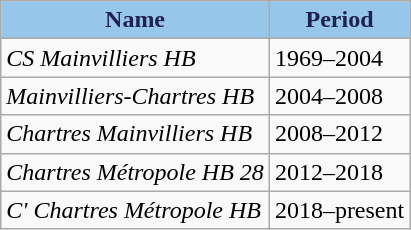<table class="wikitable" style="text-align: left">
<tr>
<th style="color:#1F224F; background:#96C6EA">Name</th>
<th style="color:#1F224F; background:#96C6EA">Period</th>
</tr>
<tr>
<td align=left><em>CS Mainvilliers HB</em></td>
<td>1969–2004</td>
</tr>
<tr>
<td align=left><em>Mainvilliers-Chartres HB</em></td>
<td>2004–2008</td>
</tr>
<tr>
<td align=left><em>Chartres Mainvilliers HB</em></td>
<td>2008–2012</td>
</tr>
<tr>
<td align=left><em>Chartres Métropole HB 28</em></td>
<td>2012–2018</td>
</tr>
<tr>
<td align=left><em>C' Chartres Métropole HB</em></td>
<td>2018–present</td>
</tr>
</table>
